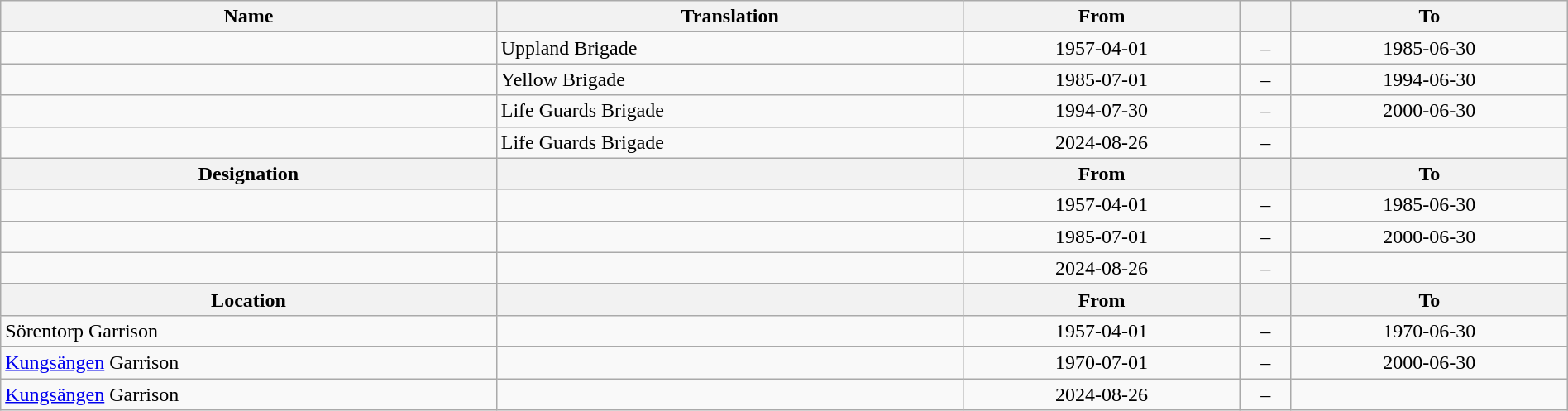<table class="wikitable" style="width:100%;">
<tr>
<th>Name</th>
<th>Translation</th>
<th>From</th>
<th></th>
<th>To</th>
</tr>
<tr>
<td></td>
<td>Uppland Brigade</td>
<td style="text-align:center;">1957-04-01</td>
<td style="text-align:center;">–</td>
<td style="text-align:center;">1985-06-30</td>
</tr>
<tr>
<td></td>
<td>Yellow Brigade</td>
<td style="text-align:center;">1985-07-01</td>
<td style="text-align:center;">–</td>
<td style="text-align:center;">1994-06-30</td>
</tr>
<tr>
<td></td>
<td>Life Guards Brigade</td>
<td style="text-align:center;">1994-07-30</td>
<td style="text-align:center;">–</td>
<td style="text-align:center;">2000-06-30</td>
</tr>
<tr>
<td></td>
<td>Life Guards Brigade</td>
<td style="text-align:center;">2024-08-26</td>
<td style="text-align:center;">–</td>
<td></td>
</tr>
<tr>
<th>Designation</th>
<th></th>
<th>From</th>
<th></th>
<th>To</th>
</tr>
<tr>
<td></td>
<td></td>
<td style="text-align:center;">1957-04-01</td>
<td style="text-align:center;">–</td>
<td style="text-align:center;">1985-06-30</td>
</tr>
<tr>
<td></td>
<td></td>
<td style="text-align:center;">1985-07-01</td>
<td style="text-align:center;">–</td>
<td style="text-align:center;">2000-06-30</td>
</tr>
<tr>
<td></td>
<td></td>
<td style="text-align:center;">2024-08-26</td>
<td style="text-align:center;">–</td>
<td></td>
</tr>
<tr>
<th>Location</th>
<th></th>
<th>From</th>
<th></th>
<th>To</th>
</tr>
<tr>
<td>Sörentorp Garrison</td>
<td></td>
<td style="text-align:center;">1957-04-01</td>
<td style="text-align:center;">–</td>
<td style="text-align:center;">1970-06-30</td>
</tr>
<tr>
<td><a href='#'>Kungsängen</a> Garrison</td>
<td></td>
<td style="text-align:center;">1970-07-01</td>
<td style="text-align:center;">–</td>
<td style="text-align:center;">2000-06-30</td>
</tr>
<tr>
<td><a href='#'>Kungsängen</a> Garrison</td>
<td></td>
<td style="text-align:center;">2024-08-26</td>
<td style="text-align:center;">–</td>
<td></td>
</tr>
</table>
